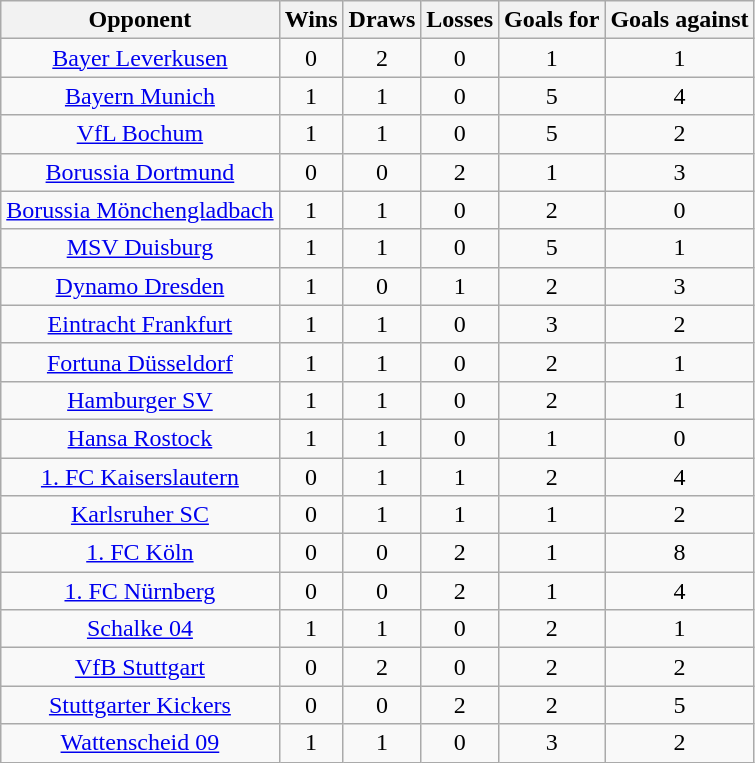<table class="wikitable" Style="text-align: center">
<tr>
<th>Opponent</th>
<th>Wins</th>
<th>Draws</th>
<th>Losses</th>
<th>Goals for</th>
<th>Goals against</th>
</tr>
<tr>
<td><a href='#'>Bayer Leverkusen</a></td>
<td>0</td>
<td>2</td>
<td>0</td>
<td>1</td>
<td>1</td>
</tr>
<tr>
<td><a href='#'>Bayern Munich</a></td>
<td>1</td>
<td>1</td>
<td>0</td>
<td>5</td>
<td>4</td>
</tr>
<tr>
<td><a href='#'>VfL Bochum</a></td>
<td>1</td>
<td>1</td>
<td>0</td>
<td>5</td>
<td>2</td>
</tr>
<tr>
<td><a href='#'>Borussia Dortmund</a></td>
<td>0</td>
<td>0</td>
<td>2</td>
<td>1</td>
<td>3</td>
</tr>
<tr>
<td><a href='#'>Borussia Mönchengladbach</a></td>
<td>1</td>
<td>1</td>
<td>0</td>
<td>2</td>
<td>0</td>
</tr>
<tr>
<td><a href='#'>MSV Duisburg</a></td>
<td>1</td>
<td>1</td>
<td>0</td>
<td>5</td>
<td>1</td>
</tr>
<tr>
<td><a href='#'>Dynamo Dresden</a></td>
<td>1</td>
<td>0</td>
<td>1</td>
<td>2</td>
<td>3</td>
</tr>
<tr>
<td><a href='#'>Eintracht Frankfurt</a></td>
<td>1</td>
<td>1</td>
<td>0</td>
<td>3</td>
<td>2</td>
</tr>
<tr>
<td><a href='#'>Fortuna Düsseldorf</a></td>
<td>1</td>
<td>1</td>
<td>0</td>
<td>2</td>
<td>1</td>
</tr>
<tr>
<td><a href='#'>Hamburger SV</a></td>
<td>1</td>
<td>1</td>
<td>0</td>
<td>2</td>
<td>1</td>
</tr>
<tr>
<td><a href='#'>Hansa Rostock</a></td>
<td>1</td>
<td>1</td>
<td>0</td>
<td>1</td>
<td>0</td>
</tr>
<tr>
<td><a href='#'>1. FC Kaiserslautern</a></td>
<td>0</td>
<td>1</td>
<td>1</td>
<td>2</td>
<td>4</td>
</tr>
<tr>
<td><a href='#'>Karlsruher SC</a></td>
<td>0</td>
<td>1</td>
<td>1</td>
<td>1</td>
<td>2</td>
</tr>
<tr>
<td><a href='#'>1. FC Köln</a></td>
<td>0</td>
<td>0</td>
<td>2</td>
<td>1</td>
<td>8</td>
</tr>
<tr>
<td><a href='#'>1. FC Nürnberg</a></td>
<td>0</td>
<td>0</td>
<td>2</td>
<td>1</td>
<td>4</td>
</tr>
<tr>
<td><a href='#'>Schalke 04</a></td>
<td>1</td>
<td>1</td>
<td>0</td>
<td>2</td>
<td>1</td>
</tr>
<tr>
<td><a href='#'>VfB Stuttgart</a></td>
<td>0</td>
<td>2</td>
<td>0</td>
<td>2</td>
<td>2</td>
</tr>
<tr>
<td><a href='#'>Stuttgarter Kickers</a></td>
<td>0</td>
<td>0</td>
<td>2</td>
<td>2</td>
<td>5</td>
</tr>
<tr>
<td><a href='#'>Wattenscheid 09</a></td>
<td>1</td>
<td>1</td>
<td>0</td>
<td>3</td>
<td>2</td>
</tr>
</table>
